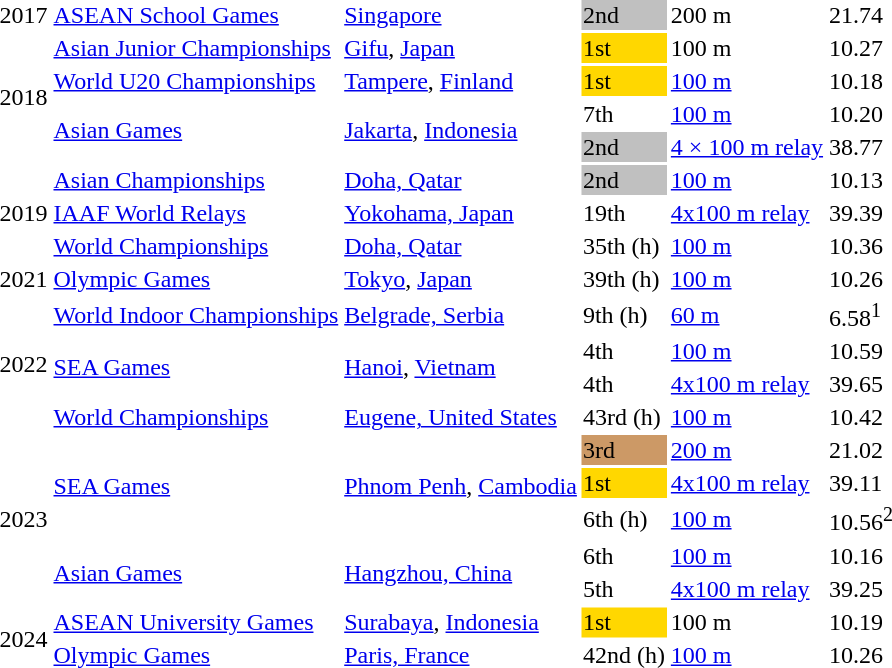<table>
<tr>
<td>2017</td>
<td><a href='#'>ASEAN School Games</a></td>
<td><a href='#'>Singapore</a></td>
<td bgcolor=silver>2nd</td>
<td>200 m</td>
<td>21.74</td>
</tr>
<tr>
<td rowspan=4>2018</td>
<td><a href='#'>Asian Junior Championships</a></td>
<td><a href='#'>Gifu</a>, <a href='#'>Japan</a></td>
<td bgcolor=gold>1st</td>
<td>100 m</td>
<td>10.27</td>
</tr>
<tr>
<td><a href='#'>World U20 Championships</a></td>
<td><a href='#'>Tampere</a>, <a href='#'>Finland</a></td>
<td bgcolor=gold>1st</td>
<td><a href='#'>100 m</a></td>
<td>10.18</td>
</tr>
<tr>
<td rowspan=2><a href='#'>Asian Games</a></td>
<td rowspan=2><a href='#'>Jakarta</a>, <a href='#'>Indonesia</a></td>
<td>7th</td>
<td><a href='#'>100 m</a></td>
<td>10.20</td>
</tr>
<tr>
<td bgcolor=silver>2nd</td>
<td><a href='#'>4 × 100 m relay</a></td>
<td>38.77</td>
</tr>
<tr>
<td rowspan=3>2019</td>
<td><a href='#'>Asian Championships</a></td>
<td><a href='#'>Doha, Qatar</a></td>
<td bgcolor=silver>2nd</td>
<td><a href='#'>100 m</a></td>
<td>10.13</td>
</tr>
<tr>
<td><a href='#'>IAAF World Relays</a></td>
<td><a href='#'>Yokohama, Japan</a></td>
<td>19th</td>
<td><a href='#'>4x100 m relay</a></td>
<td>39.39</td>
</tr>
<tr>
<td><a href='#'>World Championships</a></td>
<td><a href='#'>Doha, Qatar</a></td>
<td>35th (h)</td>
<td><a href='#'>100 m</a></td>
<td>10.36</td>
</tr>
<tr>
<td>2021</td>
<td><a href='#'>Olympic Games</a></td>
<td><a href='#'>Tokyo</a>, <a href='#'>Japan</a></td>
<td>39th (h)</td>
<td><a href='#'>100 m</a></td>
<td>10.26</td>
</tr>
<tr>
<td rowspan=4>2022</td>
<td><a href='#'>World Indoor Championships</a></td>
<td><a href='#'>Belgrade, Serbia</a></td>
<td>9th (h)</td>
<td><a href='#'>60 m</a></td>
<td>6.58<sup>1</sup></td>
</tr>
<tr>
<td rowspan=2><a href='#'>SEA Games</a></td>
<td rowspan=2><a href='#'>Hanoi</a>, <a href='#'>Vietnam</a></td>
<td>4th</td>
<td><a href='#'>100 m</a></td>
<td>10.59</td>
</tr>
<tr>
<td>4th</td>
<td><a href='#'>4x100 m relay</a></td>
<td>39.65</td>
</tr>
<tr>
<td><a href='#'>World Championships</a></td>
<td><a href='#'>Eugene, United States</a></td>
<td>43rd (h)</td>
<td><a href='#'>100 m</a></td>
<td>10.42</td>
</tr>
<tr>
<td rowspan=5>2023</td>
<td rowspan=3><a href='#'>SEA Games</a></td>
<td rowspan=3><a href='#'>Phnom Penh</a>, <a href='#'>Cambodia</a></td>
<td bgcolor="cc9966">3rd</td>
<td><a href='#'>200 m</a></td>
<td>21.02</td>
</tr>
<tr>
<td bgcolor=gold>1st</td>
<td><a href='#'>4x100 m relay</a></td>
<td>39.11</td>
</tr>
<tr>
<td>6th (h)</td>
<td><a href='#'>100 m</a></td>
<td>10.56<sup>2</sup></td>
</tr>
<tr>
<td rowspan=2><a href='#'>Asian Games</a></td>
<td rowspan=2><a href='#'>Hangzhou, China</a></td>
<td>6th</td>
<td><a href='#'>100 m</a></td>
<td>10.16</td>
</tr>
<tr>
<td>5th</td>
<td><a href='#'>4x100 m relay</a></td>
<td>39.25</td>
</tr>
<tr>
<td rowspan=2>2024</td>
<td><a href='#'>ASEAN University Games</a></td>
<td><a href='#'>Surabaya</a>, <a href='#'>Indonesia</a></td>
<td bgcolor=gold>1st</td>
<td>100 m</td>
<td>10.19</td>
</tr>
<tr>
<td><a href='#'>Olympic Games</a></td>
<td><a href='#'>Paris, France</a></td>
<td>42nd (h)</td>
<td><a href='#'>100 m</a></td>
<td>10.26</td>
</tr>
</table>
